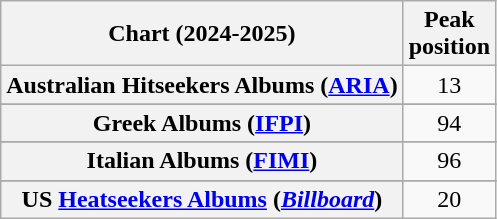<table class="wikitable sortable plainrowheaders" style="text-align:center;">
<tr>
<th scope="col">Chart (2024-2025)</th>
<th scope="col">Peak<br>position</th>
</tr>
<tr>
<th scope="row">Australian Hitseekers Albums (<a href='#'>ARIA</a>)</th>
<td>13</td>
</tr>
<tr>
</tr>
<tr>
</tr>
<tr>
</tr>
<tr>
</tr>
<tr>
</tr>
<tr>
</tr>
<tr>
<th scope="row">Greek Albums (<a href='#'>IFPI</a>)</th>
<td>94</td>
</tr>
<tr>
</tr>
<tr>
<th scope="row">Italian Albums (<a href='#'>FIMI</a>)</th>
<td>96</td>
</tr>
<tr>
</tr>
<tr>
</tr>
<tr>
</tr>
<tr>
</tr>
<tr>
</tr>
<tr>
<th scope="row">US <a href='#'>Heatseekers Albums</a> (<em><a href='#'>Billboard</a></em>)</th>
<td>20</td>
</tr>
</table>
